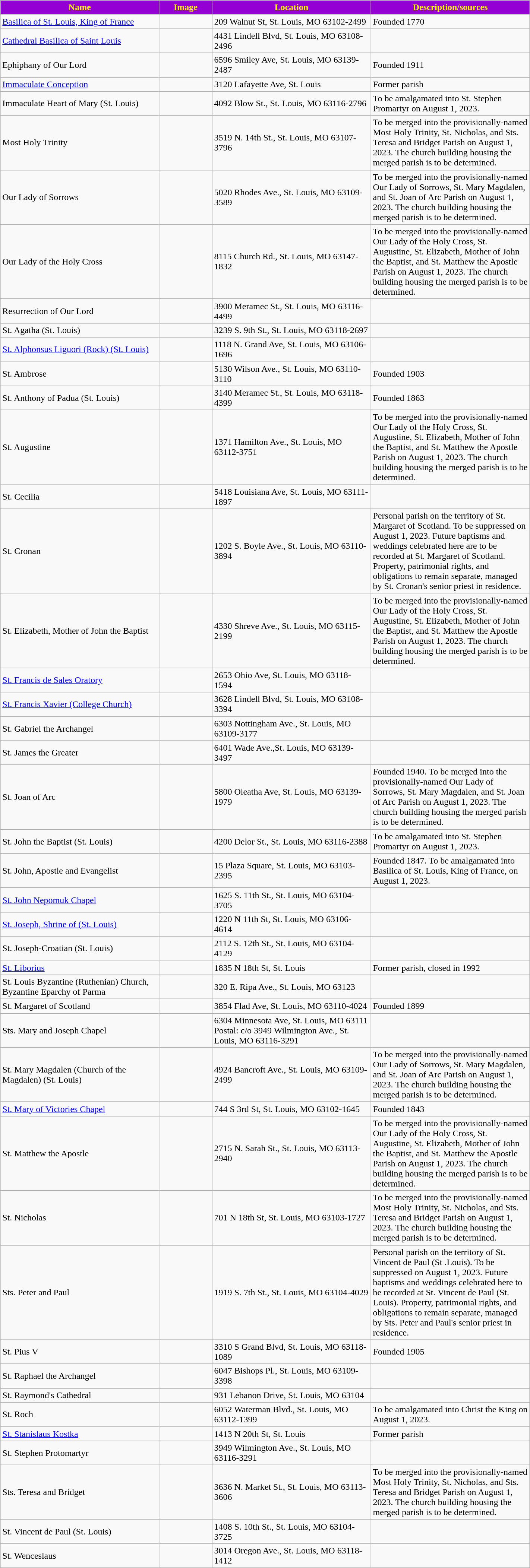<table class="wikitable sortable mw-collapsible mw-collapsed" style="width:75%">
<tr>
<th style="background:darkviolet; color:yellow;" width="30%"><strong>Name</strong></th>
<th style="background:darkviolet; color:yellow;" width="10%"><strong>Image</strong></th>
<th style="background:darkviolet; color:yellow;" width="30%"><strong>Location</strong></th>
<th style="background:darkviolet; color:yellow;" width="30%"><strong>Description/sources</strong></th>
</tr>
<tr>
<td><a href='#'>Basilica of St. Louis, King of France</a></td>
<td></td>
<td>209 Walnut St, St. Louis, MO 63102-2499</td>
<td>Founded 1770</td>
</tr>
<tr>
<td><a href='#'>Cathedral Basilica of Saint Louis</a></td>
<td></td>
<td>4431 Lindell Blvd, St. Louis, MO 63108-2496</td>
<td></td>
</tr>
<tr>
<td>Ephiphany of Our Lord</td>
<td></td>
<td>6596 Smiley Ave, St. Louis, MO 63139-2487</td>
<td>Founded 1911</td>
</tr>
<tr>
<td><a href='#'>Immaculate Conception</a></td>
<td></td>
<td>3120 Lafayette Ave, St. Louis</td>
<td>Former parish</td>
</tr>
<tr>
<td>Immaculate Heart of Mary (St. Louis)</td>
<td></td>
<td>4092 Blow St., St. Louis, MO 63116-2796</td>
<td>To be amalgamated into St. Stephen Promartyr on August 1, 2023.</td>
</tr>
<tr>
<td>Most Holy Trinity</td>
<td></td>
<td>3519 N. 14th St., St. Louis, MO 63107-3796</td>
<td>To be merged into the provisionally-named Most Holy Trinity, St. Nicholas, and Sts. Teresa and Bridget Parish on August 1, 2023. The church building housing the merged parish is to be determined.</td>
</tr>
<tr>
<td>Our Lady of Sorrows</td>
<td></td>
<td>5020 Rhodes Ave., St. Louis, MO 63109-3589</td>
<td>To be merged into the provisionally-named Our Lady of Sorrows, St. Mary Magdalen, and St. Joan of Arc Parish on August 1, 2023.  The church building housing the merged parish is to be determined.</td>
</tr>
<tr>
<td>Our Lady of the Holy Cross</td>
<td></td>
<td>8115 Church Rd., St. Louis, MO 63147-1832</td>
<td>To be merged into the provisionally-named Our Lady of the Holy Cross, St. Augustine, St. Elizabeth, Mother of John the Baptist, and St. Matthew the Apostle Parish on August 1, 2023. The church building housing the merged parish is to be determined.</td>
</tr>
<tr>
<td>Resurrection of Our Lord</td>
<td></td>
<td>3900 Meramec St., St. Louis, MO 63116-4499</td>
<td></td>
</tr>
<tr>
<td>St. Agatha (St. Louis)</td>
<td></td>
<td>3239 S. 9th St., St. Louis, MO 63118-2697</td>
<td></td>
</tr>
<tr>
<td><a href='#'>St. Alphonsus Liguori (Rock) (St. Louis)</a></td>
<td></td>
<td>1118 N. Grand Ave, St. Louis, MO 63106-1696</td>
<td></td>
</tr>
<tr>
<td>St. Ambrose</td>
<td></td>
<td>5130 Wilson Ave., St. Louis, MO 63110-3110</td>
<td>Founded 1903</td>
</tr>
<tr>
<td>St. Anthony of Padua (St. Louis)</td>
<td></td>
<td>3140 Meramec St., St. Louis, MO 63118-4399</td>
<td>Founded 1863</td>
</tr>
<tr>
<td>St. Augustine</td>
<td></td>
<td>1371 Hamilton Ave., St. Louis, MO 63112-3751</td>
<td>To be merged into the provisionally-named Our Lady of the Holy Cross, St. Augustine, St. Elizabeth, Mother of John the Baptist, and St. Matthew the Apostle Parish on August 1, 2023. The church building housing the merged parish is to be determined.</td>
</tr>
<tr>
<td>St. Cecilia</td>
<td></td>
<td>5418 Louisiana Ave, St. Louis, MO 63111-1897</td>
<td></td>
</tr>
<tr>
<td>St. Cronan</td>
<td></td>
<td>1202 S. Boyle Ave., St. Louis, MO 63110-3894</td>
<td>Personal parish on the territory of St. Margaret of Scotland.  To be suppressed on August 1, 2023.  Future baptisms and weddings celebrated here are to be recorded at St. Margaret of Scotland.  Property, patrimonial rights, and obligations to remain separate, managed by St. Cronan's senior priest in residence.</td>
</tr>
<tr>
<td>St. Elizabeth, Mother of John the Baptist</td>
<td></td>
<td>4330 Shreve Ave., St. Louis, MO 63115-2199</td>
<td>To be merged into the provisionally-named Our Lady of the Holy Cross, St. Augustine, St. Elizabeth, Mother of John the Baptist, and St. Matthew the Apostle Parish on August 1, 2023. The church building housing the merged parish is to be determined.</td>
</tr>
<tr>
<td><a href='#'>St. Francis de Sales Oratory</a></td>
<td></td>
<td>2653 Ohio Ave, St. Louis, MO 63118-1594</td>
<td></td>
</tr>
<tr>
<td><a href='#'>St. Francis Xavier (College Church)</a></td>
<td></td>
<td>3628 Lindell Blvd, St. Louis, MO 63108-3394</td>
<td></td>
</tr>
<tr>
<td>St. Gabriel the Archangel</td>
<td></td>
<td>6303 Nottingham Ave., St. Louis, MO 63109-3177</td>
<td></td>
</tr>
<tr>
<td>St. James the Greater</td>
<td></td>
<td>6401 Wade Ave.,St. Louis, MO 63139-3497</td>
<td></td>
</tr>
<tr>
<td>St. Joan of Arc</td>
<td></td>
<td>5800 Oleatha Ave, St. Louis, MO 63139-1979</td>
<td>Founded 1940.  To be merged into the provisionally-named Our Lady of Sorrows, St. Mary Magdalen, and St. Joan of Arc Parish on August 1, 2023.  The church building housing the merged parish is to be determined.</td>
</tr>
<tr>
<td>St. John the Baptist (St. Louis)</td>
<td></td>
<td>4200 Delor St., St. Louis, MO 63116-2388</td>
<td>To be amalgamated into St. Stephen Promartyr on August 1, 2023.</td>
</tr>
<tr>
<td>St. John, Apostle and Evangelist</td>
<td></td>
<td>15 Plaza Square, St. Louis, MO 63103-2395</td>
<td>Founded 1847.  To be amalgamated into Basilica of St. Louis, King of France, on August 1, 2023.</td>
</tr>
<tr>
<td><a href='#'>St. John Nepomuk Chapel</a></td>
<td></td>
<td>1625 S. 11th St., St. Louis, MO 63104-3705</td>
<td></td>
</tr>
<tr>
<td><a href='#'>St. Joseph, Shrine of (St. Louis)</a></td>
<td></td>
<td>1220 N 11th St, St. Louis, MO 63106-4614</td>
<td></td>
</tr>
<tr>
<td>St. Joseph-Croatian (St. Louis)</td>
<td></td>
<td>2112 S. 12th St., St. Louis, MO 63104-4129</td>
<td></td>
</tr>
<tr>
<td><a href='#'>St. Liborius</a></td>
<td></td>
<td>1835 N 18th St, St. Louis</td>
<td>Former parish, closed in 1992</td>
</tr>
<tr>
<td>St. Louis Byzantine (Ruthenian) Church, Byzantine Eparchy of Parma</td>
<td></td>
<td>320 E. Ripa Ave., St. Louis, MO 63123</td>
<td></td>
</tr>
<tr>
<td>St. Margaret of Scotland</td>
<td></td>
<td>3854 Flad Ave, St. Louis, MO 63110-4024</td>
<td>Founded 1899</td>
</tr>
<tr>
<td>Sts. Mary and Joseph Chapel</td>
<td></td>
<td>6304 Minnesota Ave, St. Louis, MO 63111<br>Postal: c/o 3949 Wilmington Ave., St. Louis, MO 63116-3291</td>
<td></td>
</tr>
<tr>
<td>St. Mary Magdalen (Church of the Magdalen) (St. Louis)</td>
<td></td>
<td>4924 Bancroft Ave., St. Louis, MO 63109-2499</td>
<td>To be merged into the provisionally-named Our Lady of Sorrows, St. Mary Magdalen, and St. Joan of Arc Parish on August 1, 2023.  The church building housing the merged parish is to be determined.</td>
</tr>
<tr>
<td><a href='#'>St. Mary of Victories Chapel</a></td>
<td></td>
<td>744 S 3rd St, St. Louis, MO 63102-1645</td>
<td>Founded 1843</td>
</tr>
<tr>
<td>St. Matthew the Apostle</td>
<td></td>
<td>2715 N. Sarah St., St. Louis, MO 63113-2940</td>
<td>To be merged into the provisionally-named Our Lady of the Holy Cross, St. Augustine, St. Elizabeth, Mother of John the Baptist, and St. Matthew the Apostle Parish on August 1, 2023. The church building housing the merged parish is to be determined.</td>
</tr>
<tr>
<td>St. Nicholas</td>
<td></td>
<td>701 N 18th St, St. Louis, MO 63103-1727</td>
<td> To be merged into the provisionally-named Most Holy Trinity, St. Nicholas, and Sts. Teresa and Bridget Parish on August 1, 2023. The church building housing the merged parish is to be determined.</td>
</tr>
<tr>
<td>Sts. Peter and Paul</td>
<td></td>
<td>1919 S. 7th St., St. Louis, MO 63104-4029</td>
<td>Personal parish on the territory of St. Vincent de Paul (St .Louis).  To be suppressed on August 1, 2023.  Future baptisms and weddings celebrated here to be recorded at St. Vincent de Paul (St. Louis).  Property, patrimonial rights, and obligations to remain separate, managed by Sts. Peter and Paul's senior priest in residence.</td>
</tr>
<tr>
<td>St. Pius V</td>
<td></td>
<td>3310 S Grand Blvd, St. Louis, MO 63118-1089</td>
<td>Founded 1905</td>
</tr>
<tr>
<td>St. Raphael the Archangel</td>
<td></td>
<td>6047 Bishops Pl., St. Louis, MO 63109-3398</td>
<td></td>
</tr>
<tr>
<td>St. Raymond's Cathedral</td>
<td></td>
<td>931 Lebanon Drive, St. Louis, MO 63104</td>
<td></td>
</tr>
<tr>
<td>St. Roch</td>
<td></td>
<td>6052 Waterman Blvd., St. Louis, MO 63112-1399</td>
<td>To be amalgamated into Christ the King on August 1, 2023.</td>
</tr>
<tr>
<td><a href='#'>St. Stanislaus Kostka</a></td>
<td></td>
<td>1413 N 20th St, St. Louis</td>
<td>Former parish</td>
</tr>
<tr>
<td>St. Stephen Protomartyr</td>
<td></td>
<td>3949 Wilmington Ave., St. Louis, MO 63116-3291</td>
<td></td>
</tr>
<tr>
<td>Sts. Teresa and Bridget</td>
<td></td>
<td>3636 N. Market St., St. Louis, MO 63113-3606</td>
<td>To be merged into the provisionally-named Most Holy Trinity, St. Nicholas, and Sts. Teresa and Bridget Parish on August 1, 2023. The church building housing the merged parish is to be determined.</td>
</tr>
<tr>
<td>St. Vincent de Paul (St. Louis)</td>
<td></td>
<td>1408 S. 10th St., St. Louis, MO 63104-3725</td>
<td></td>
</tr>
<tr>
<td>St. Wenceslaus</td>
<td></td>
<td>3014 Oregon Ave., St. Louis, MO 63118-1412</td>
<td></td>
</tr>
</table>
